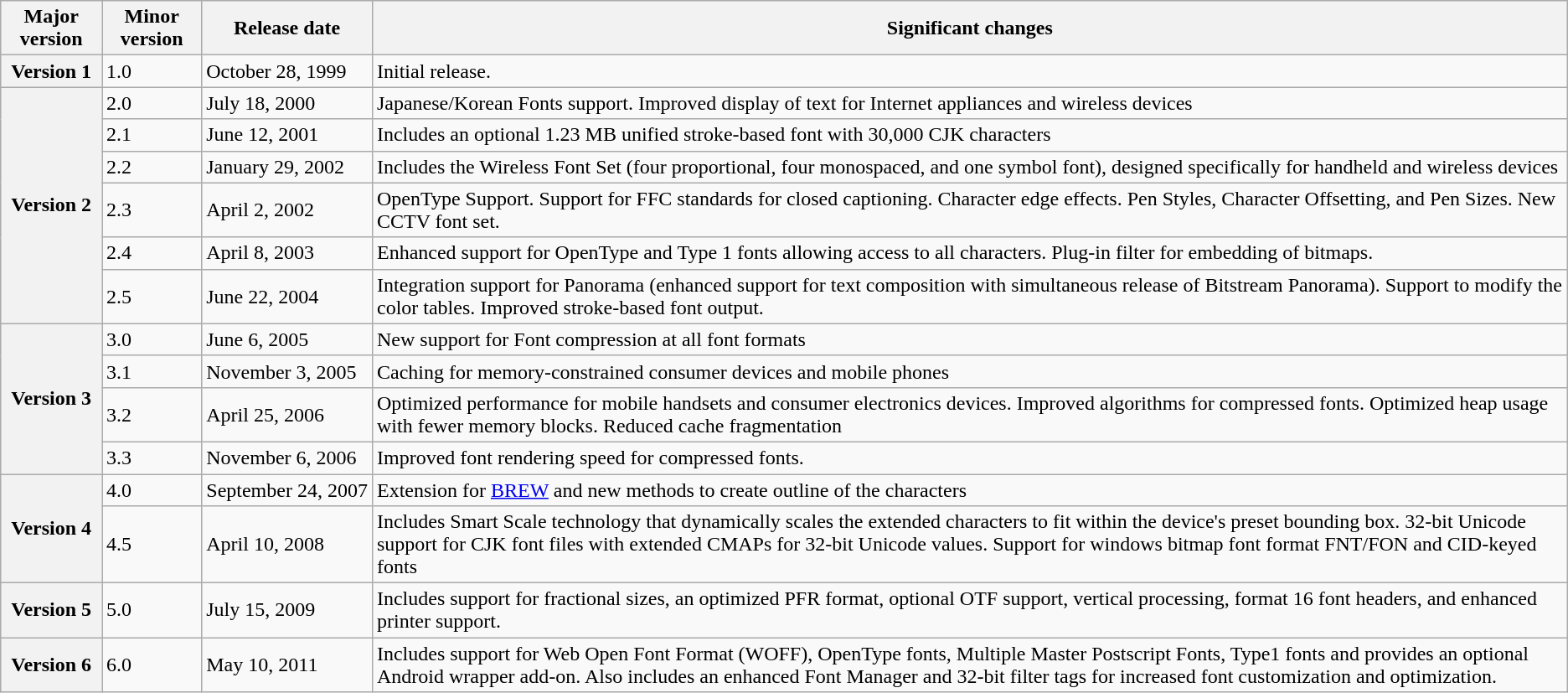<table class="wikitable">
<tr>
<th>Major version</th>
<th>Minor version</th>
<th>Release date</th>
<th>Significant changes</th>
</tr>
<tr>
<th>Version 1</th>
<td style="white-space: nowrap;">1.0</td>
<td style="white-space: nowrap;">October 28, 1999</td>
<td>Initial release.</td>
</tr>
<tr>
<th rowspan="6">Version 2</th>
<td style="white-space: nowrap; ">2.0</td>
<td style="white-space: nowrap;">July 18, 2000</td>
<td>Japanese/Korean Fonts support. Improved display of text for Internet appliances and wireless devices</td>
</tr>
<tr>
<td style="white-space: nowrap; ">2.1</td>
<td style="white-space: nowrap;">June 12, 2001</td>
<td>Includes an optional 1.23 MB unified stroke-based font with 30,000 CJK characters</td>
</tr>
<tr>
<td style="white-space: nowrap; ">2.2</td>
<td style="white-space: nowrap;">January 29, 2002</td>
<td>Includes the Wireless Font Set (four proportional, four monospaced, and one symbol font), designed specifically for handheld and wireless devices</td>
</tr>
<tr>
<td style="white-space: nowrap; ">2.3</td>
<td style="white-space: nowrap;">April 2, 2002</td>
<td>OpenType Support. Support for FFC standards for closed captioning. Character edge effects. Pen Styles, Character Offsetting, and Pen Sizes. New CCTV font set.</td>
</tr>
<tr>
<td style="white-space: nowrap; ">2.4</td>
<td style="white-space: nowrap;">April 8, 2003</td>
<td>Enhanced support for OpenType and Type 1 fonts allowing access to all characters. Plug-in filter for embedding of bitmaps.</td>
</tr>
<tr>
<td style="white-space: nowrap; ">2.5</td>
<td style="white-space: nowrap;">June 22, 2004</td>
<td>Integration support for Panorama (enhanced support for text composition with simultaneous release of Bitstream Panorama). Support to modify the color tables. Improved stroke-based font output.</td>
</tr>
<tr>
<th rowspan="4">Version 3</th>
<td style="white-space: nowrap;">3.0</td>
<td style="white-space: nowrap;">June 6, 2005</td>
<td>New support for Font compression at all font formats</td>
</tr>
<tr>
<td style="white-space: nowrap; ">3.1</td>
<td style="white-space: nowrap;">November 3, 2005</td>
<td>Caching for memory-constrained consumer devices and mobile phones</td>
</tr>
<tr>
<td style="white-space: nowrap;">3.2</td>
<td style="white-space: nowrap;">April 25, 2006</td>
<td>Optimized performance for mobile handsets and consumer electronics devices. Improved algorithms for compressed fonts. Optimized heap usage with fewer memory blocks. Reduced cache fragmentation</td>
</tr>
<tr>
<td style="white-space: nowrap;">3.3</td>
<td style="white-space: nowrap;">November 6, 2006</td>
<td>Improved font rendering speed for compressed fonts.</td>
</tr>
<tr>
<th rowspan="2">Version 4</th>
<td style="white-space: nowrap; ">4.0</td>
<td style="white-space: nowrap;">September 24, 2007</td>
<td>Extension for <a href='#'>BREW</a> and new methods to create outline of the characters</td>
</tr>
<tr>
<td style="white-space: nowrap; ">4.5</td>
<td style="white-space: nowrap;">April 10, 2008</td>
<td>Includes Smart Scale technology that dynamically scales the extended characters to fit within the device's preset bounding box. 32-bit Unicode support for CJK font files with extended CMAPs for 32-bit Unicode values. Support for windows bitmap font format FNT/FON and CID-keyed fonts</td>
</tr>
<tr>
<th>Version 5</th>
<td style="white-space: nowrap;">5.0</td>
<td style="white-space: nowrap;">July 15, 2009</td>
<td>Includes support for fractional sizes, an optimized PFR format, optional OTF support, vertical processing, format 16 font headers, and enhanced printer support.</td>
</tr>
<tr>
<th>Version 6</th>
<td style="white-space: nowrap;">6.0</td>
<td style="white-space: nowrap;">May 10, 2011</td>
<td>Includes support for Web Open Font Format (WOFF), OpenType fonts, Multiple Master Postscript Fonts, Type1 fonts and provides an optional Android wrapper add-on. Also includes an enhanced Font Manager and 32-bit filter tags for increased font customization and optimization.</td>
</tr>
</table>
